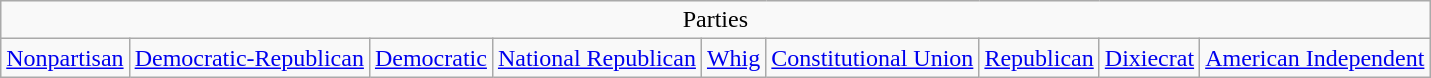<table class="wikitable">
<tr>
<td style="text-align:center;" colspan="9">Parties</td>
</tr>
<tr>
<td><a href='#'>Nonpartisan</a></td>
<td><a href='#'>Democratic-Republican</a></td>
<td><a href='#'>Democratic</a></td>
<td><a href='#'>National Republican</a></td>
<td><a href='#'>Whig</a></td>
<td><a href='#'>Constitutional Union</a></td>
<td><a href='#'>Republican</a></td>
<td><a href='#'>Dixiecrat</a></td>
<td><a href='#'>American Independent</a></td>
</tr>
</table>
